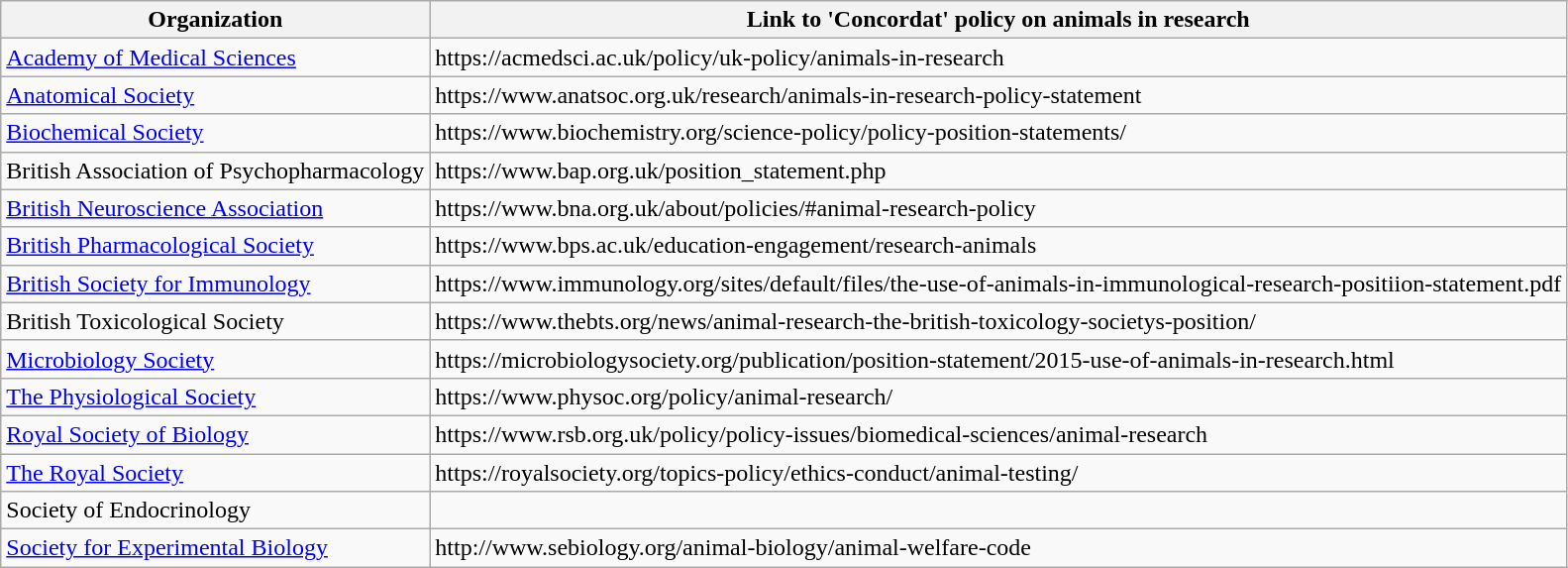<table class="wikitable">
<tr>
<th>Organization</th>
<th>Link to 'Concordat' policy on animals in research</th>
</tr>
<tr>
<td><a href='#'>Academy of Medical Sciences</a></td>
<td>https://acmedsci.ac.uk/policy/uk-policy/animals-in-research</td>
</tr>
<tr>
<td><a href='#'>Anatomical Society</a></td>
<td>https://www.anatsoc.org.uk/research/animals-in-research-policy-statement</td>
</tr>
<tr>
<td><a href='#'>Biochemical Society</a></td>
<td>https://www.biochemistry.org/science-policy/policy-position-statements/</td>
</tr>
<tr>
<td>British Association of Psychopharmacology</td>
<td>https://www.bap.org.uk/position_statement.php</td>
</tr>
<tr>
<td><a href='#'>British Neuroscience Association</a></td>
<td>https://www.bna.org.uk/about/policies/#animal-research-policy</td>
</tr>
<tr>
<td><a href='#'>British Pharmacological Society</a></td>
<td>https://www.bps.ac.uk/education-engagement/research-animals</td>
</tr>
<tr>
<td><a href='#'>British Society for Immunology</a></td>
<td>https://www.immunology.org/sites/default/files/the-use-of-animals-in-immunological-research-positiion-statement.pdf</td>
</tr>
<tr>
<td>British Toxicological Society</td>
<td>https://www.thebts.org/news/animal-research-the-british-toxicology-societys-position/</td>
</tr>
<tr>
<td><a href='#'>Microbiology Society</a></td>
<td>https://microbiologysociety.org/publication/position-statement/2015-use-of-animals-in-research.html</td>
</tr>
<tr>
<td><a href='#'>The Physiological Society</a></td>
<td>https://www.physoc.org/policy/animal-research/</td>
</tr>
<tr>
<td><a href='#'>Royal Society of Biology</a></td>
<td>https://www.rsb.org.uk/policy/policy-issues/biomedical-sciences/animal-research</td>
</tr>
<tr>
<td><a href='#'>The Royal Society</a></td>
<td>https://royalsociety.org/topics-policy/ethics-conduct/animal-testing/</td>
</tr>
<tr>
<td>Society of Endocrinology</td>
<td></td>
</tr>
<tr>
<td><a href='#'>Society for Experimental Biology</a></td>
<td>http://www.sebiology.org/animal-biology/animal-welfare-code</td>
</tr>
</table>
